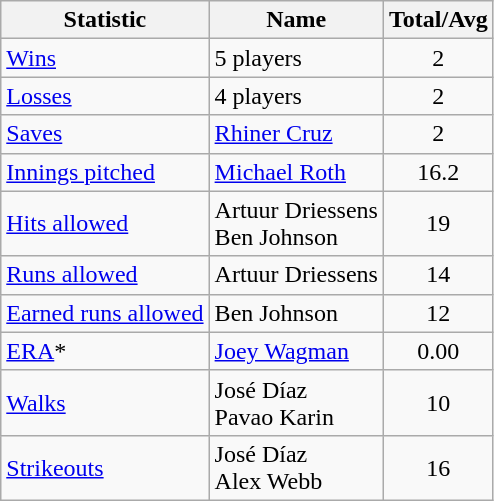<table class=wikitable>
<tr>
<th>Statistic</th>
<th>Name</th>
<th>Total/Avg</th>
</tr>
<tr>
<td><a href='#'>Wins</a></td>
<td>5 players</td>
<td style="text-align: center;">2</td>
</tr>
<tr>
<td><a href='#'>Losses</a></td>
<td>4 players</td>
<td style="text-align: center;">2</td>
</tr>
<tr>
<td><a href='#'>Saves</a></td>
<td> <a href='#'>Rhiner Cruz</a></td>
<td style="text-align: center;">2</td>
</tr>
<tr>
<td><a href='#'>Innings pitched</a></td>
<td> <a href='#'>Michael Roth</a></td>
<td style="text-align: center;">16.2</td>
</tr>
<tr>
<td><a href='#'>Hits allowed</a></td>
<td> Artuur Driessens<br> Ben Johnson</td>
<td style="text-align: center;">19</td>
</tr>
<tr>
<td><a href='#'>Runs allowed</a></td>
<td> Artuur Driessens</td>
<td style="text-align: center;">14</td>
</tr>
<tr>
<td><a href='#'>Earned runs allowed</a></td>
<td> Ben Johnson</td>
<td style="text-align: center;">12</td>
</tr>
<tr>
<td><a href='#'>ERA</a>*</td>
<td> <a href='#'>Joey Wagman</a></td>
<td style="text-align: center;">0.00</td>
</tr>
<tr>
<td><a href='#'>Walks</a></td>
<td> José Díaz <br>  Pavao Karin</td>
<td style="text-align: center;">10</td>
</tr>
<tr>
<td><a href='#'>Strikeouts</a></td>
<td> José Díaz<br>  Alex Webb</td>
<td style="text-align: center;">16</td>
</tr>
</table>
